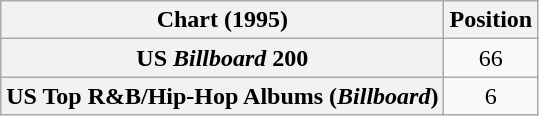<table class="wikitable sortable plainrowheaders" style="text-align:center">
<tr>
<th scope="col">Chart (1995)</th>
<th scope="col">Position</th>
</tr>
<tr>
<th scope="row">US <em>Billboard</em> 200</th>
<td>66</td>
</tr>
<tr>
<th scope="row">US Top R&B/Hip-Hop Albums (<em>Billboard</em>)</th>
<td>6</td>
</tr>
</table>
